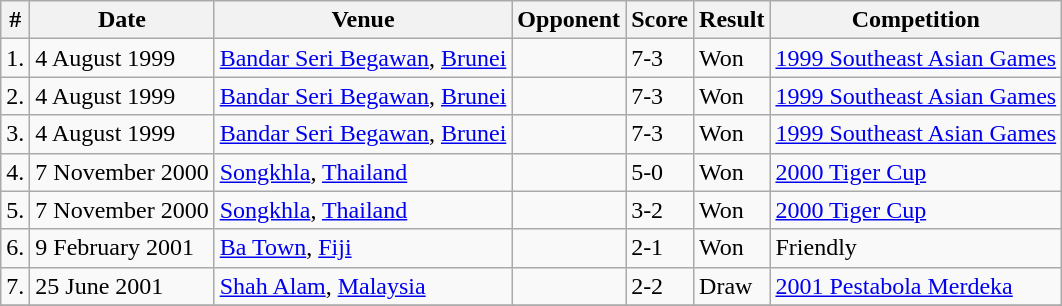<table class="wikitable">
<tr>
<th>#</th>
<th>Date</th>
<th>Venue</th>
<th>Opponent</th>
<th>Score</th>
<th>Result</th>
<th>Competition</th>
</tr>
<tr>
<td>1.</td>
<td>4 August 1999</td>
<td><a href='#'>Bandar Seri Begawan</a>, <a href='#'>Brunei</a></td>
<td></td>
<td>7-3</td>
<td>Won</td>
<td><a href='#'>1999 Southeast Asian Games</a></td>
</tr>
<tr>
<td>2.</td>
<td>4 August 1999</td>
<td><a href='#'>Bandar Seri Begawan</a>, <a href='#'>Brunei</a></td>
<td></td>
<td>7-3</td>
<td>Won</td>
<td><a href='#'>1999 Southeast Asian Games</a></td>
</tr>
<tr>
<td>3.</td>
<td>4 August 1999</td>
<td><a href='#'>Bandar Seri Begawan</a>, <a href='#'>Brunei</a></td>
<td></td>
<td>7-3</td>
<td>Won</td>
<td><a href='#'>1999 Southeast Asian Games</a></td>
</tr>
<tr>
<td>4.</td>
<td>7 November 2000</td>
<td><a href='#'>Songkhla</a>, <a href='#'>Thailand</a></td>
<td></td>
<td>5-0</td>
<td>Won</td>
<td><a href='#'>2000 Tiger Cup</a></td>
</tr>
<tr>
<td>5.</td>
<td>7 November 2000</td>
<td><a href='#'>Songkhla</a>, <a href='#'>Thailand</a></td>
<td></td>
<td>3-2</td>
<td>Won</td>
<td><a href='#'>2000 Tiger Cup</a></td>
</tr>
<tr>
<td>6.</td>
<td>9 February 2001</td>
<td><a href='#'>Ba Town</a>, <a href='#'>Fiji</a></td>
<td></td>
<td>2-1</td>
<td>Won</td>
<td>Friendly</td>
</tr>
<tr>
<td>7.</td>
<td>25 June 2001</td>
<td><a href='#'>Shah Alam</a>, <a href='#'>Malaysia</a></td>
<td></td>
<td>2-2</td>
<td>Draw</td>
<td><a href='#'>2001 Pestabola Merdeka</a></td>
</tr>
<tr>
</tr>
</table>
